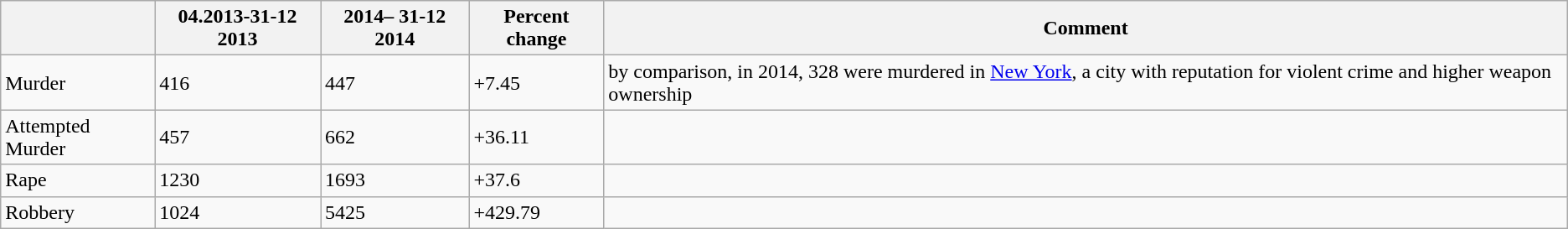<table class="wikitable">
<tr>
<th></th>
<th>04.2013-31-12 2013</th>
<th>2014– 31-12 2014</th>
<th>Percent change</th>
<th>Comment</th>
</tr>
<tr>
<td>Murder</td>
<td>416</td>
<td>447</td>
<td>+7.45</td>
<td>by comparison, in 2014, 328 were murdered in <a href='#'>New York</a>, a city with reputation for violent crime and higher weapon ownership</td>
</tr>
<tr>
<td>Attempted Murder</td>
<td>457</td>
<td>662</td>
<td>+36.11</td>
<td></td>
</tr>
<tr>
<td>Rape</td>
<td>1230</td>
<td>1693</td>
<td>+37.6</td>
<td></td>
</tr>
<tr>
<td>Robbery</td>
<td>1024</td>
<td>5425</td>
<td>+429.79</td>
<td></td>
</tr>
</table>
